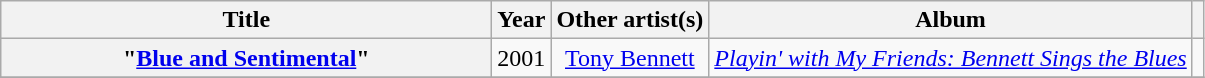<table class="wikitable plainrowheaders" style="text-align:center;" border="1">
<tr>
<th scope="col" style="width:20em;">Title</th>
<th scope="col">Year</th>
<th scope="col">Other artist(s)</th>
<th scope="col">Album</th>
<th scope="col"></th>
</tr>
<tr>
<th scope="row">"<a href='#'>Blue and Sentimental</a>"</th>
<td>2001</td>
<td><a href='#'>Tony Bennett</a></td>
<td><em><a href='#'>Playin' with My Friends: Bennett Sings the Blues</a></em></td>
<td align="center"></td>
</tr>
<tr>
</tr>
</table>
